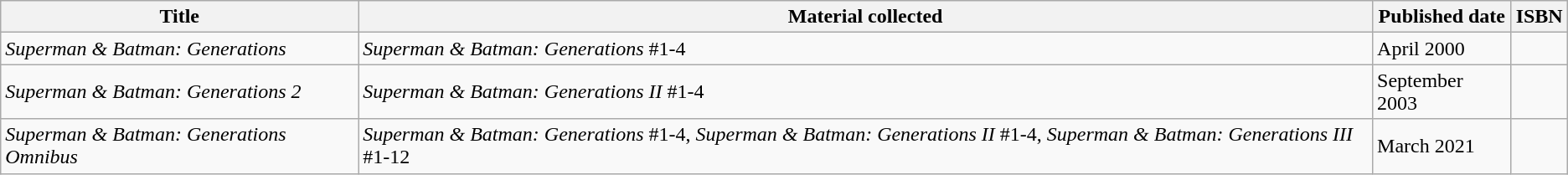<table class="wikitable">
<tr>
<th>Title</th>
<th>Material collected</th>
<th>Published date</th>
<th>ISBN</th>
</tr>
<tr>
<td><em>Superman & Batman: Generations</em></td>
<td><em>Superman & Batman: Generations</em> #1-4</td>
<td>April 2000</td>
<td></td>
</tr>
<tr>
<td><em>Superman & Batman: Generations 2</em></td>
<td><em>Superman & Batman: Generations II</em> #1-4</td>
<td>September 2003</td>
<td></td>
</tr>
<tr>
<td><em>Superman & Batman: Generations Omnibus</em></td>
<td><em>Superman & Batman: Generations</em> #1-4, <em>Superman & Batman: Generations II</em> #1-4, <em>Superman & Batman: Generations III</em> #1-12</td>
<td>March 2021</td>
<td></td>
</tr>
</table>
